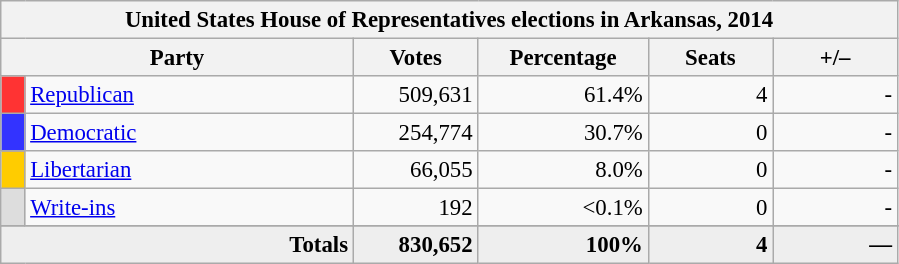<table class="wikitable" style="font-size: 95%;">
<tr>
<th colspan="6">United States House of Representatives elections in Arkansas, 2014</th>
</tr>
<tr>
<th colspan=2 style="width: 15em">Party</th>
<th style="width: 5em">Votes</th>
<th style="width: 7em">Percentage</th>
<th style="width: 5em">Seats</th>
<th style="width: 5em">+/–</th>
</tr>
<tr>
<th style="background-color:#FF3333; width: 3px"></th>
<td style="width: 130px"><a href='#'>Republican</a></td>
<td align="right">509,631</td>
<td align="right">61.4%</td>
<td align="right">4</td>
<td align="right">-</td>
</tr>
<tr>
<th style="background-color:#3333FF; width: 3px"></th>
<td style="width: 130px"><a href='#'>Democratic</a></td>
<td align="right">254,774</td>
<td align="right">30.7%</td>
<td align="right">0</td>
<td align="right">-</td>
</tr>
<tr>
<th style="background-color:#FFCC00; width: 3px"></th>
<td style="width: 130px"><a href='#'>Libertarian</a></td>
<td align="right">66,055</td>
<td align="right">8.0%</td>
<td align="right">0</td>
<td align="right">-</td>
</tr>
<tr>
<th style="background-color:#DDDDDD; width: 3px"></th>
<td style="width: 130px"><a href='#'>Write-ins</a></td>
<td align="right">192</td>
<td align="right"><0.1%</td>
<td align="right">0</td>
<td align="right">-</td>
</tr>
<tr>
</tr>
<tr bgcolor="#EEEEEE">
<td colspan="2" align="right"><strong>Totals</strong></td>
<td align="right"><strong>830,652</strong></td>
<td align="right"><strong>100%</strong></td>
<td align="right"><strong>4</strong></td>
<td align="right"><strong>—</strong></td>
</tr>
</table>
